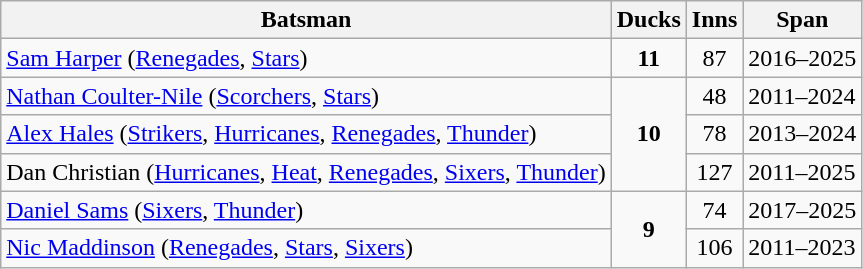<table class="wikitable" style="text-align:center">
<tr>
<th>Batsman</th>
<th>Ducks</th>
<th>Inns</th>
<th>Span</th>
</tr>
<tr>
<td style="text-align:left"><span><a href='#'></a> <a href='#'></a></span> <a href='#'>Sam Harper</a> <span>(<a href='#'>Renegades</a>, <a href='#'>Stars</a>)</span></td>
<td><strong>11</strong></td>
<td style="text-align:center">87</td>
<td style="text-align:left">2016–2025</td>
</tr>
<tr>
<td style="text-align:left"><span><a href='#'></a> <a href='#'></a></span> <a href='#'>Nathan Coulter-Nile</a> <span>(<a href='#'>Scorchers</a>, <a href='#'>Stars</a>)</span></td>
<td rowspan="3" style="text-align:center"><strong>10</strong></td>
<td>48</td>
<td style="text-align:left">2011–2024</td>
</tr>
<tr>
<td style="text-align:left"><span><a href='#'></a></span> <span><a href='#'></a></span> <a href='#'><span></span></a> <a href='#'><span></span></a> <a href='#'>Alex Hales</a> <span>(<a href='#'>Strikers</a>, <a href='#'>Hurricanes</a>, <a href='#'>Renegades</a>, <a href='#'>Thunder</a>)</span></td>
<td style="text-align:center">78</td>
<td style="text-align:left">2013–2024</td>
</tr>
<tr>
<td style="text-align:left"><span><a href='#'></a></span> <a href='#'><span></span></a><a href='#'></a> <a href='#'><span></span></a> <a href='#'><span></span></a> <a href='#'><span></span></a> Dan Christian <span>(<a href='#'>Hurricanes</a>, <a href='#'>Heat</a>, <a href='#'>Renegades</a>, <a href='#'>Sixers</a>, <a href='#'>Thunder</a>)</span></td>
<td>127</td>
<td style="text-align:left">2011–2025</td>
</tr>
<tr>
<td style="text-align:left"><span><a href='#'></a> <a href='#'></a></span> <a href='#'>Daniel Sams</a> <span>(<a href='#'>Sixers</a>, <a href='#'>Thunder</a>)</span></td>
<td rowspan="2" style="text align:center"><strong>9</strong></td>
<td style="text-align:center">74</td>
<td style="text-align:left">2017–2025</td>
</tr>
<tr>
<td style="text-align:left"><span><a href='#'></a> <a href='#'></a></span> <a href='#'><span></span></a> <a href='#'>Nic Maddinson</a> <span>(<a href='#'>Renegades</a>, <a href='#'>Stars</a>, <a href='#'>Sixers</a>)</span></td>
<td style="text-align:center">106</td>
<td style="text-align:left">2011–2023</td>
</tr>
</table>
